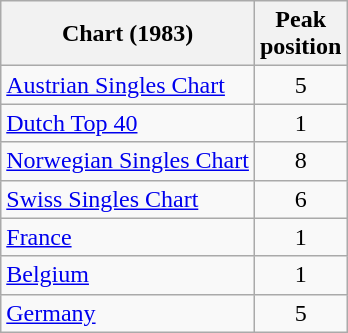<table class="wikitable sortable">
<tr>
<th>Chart (1983)</th>
<th>Peak<br>position</th>
</tr>
<tr>
<td><a href='#'>Austrian Singles Chart</a></td>
<td style="text-align:center;">5</td>
</tr>
<tr>
<td><a href='#'>Dutch Top 40</a></td>
<td style="text-align:center;">1</td>
</tr>
<tr>
<td><a href='#'>Norwegian Singles Chart</a></td>
<td style="text-align:center;">8</td>
</tr>
<tr>
<td><a href='#'>Swiss Singles Chart</a></td>
<td style="text-align:center;">6</td>
</tr>
<tr>
<td><a href='#'>France</a></td>
<td style="text-align:center;">1</td>
</tr>
<tr>
<td><a href='#'>Belgium</a></td>
<td style="text-align:center;">1</td>
</tr>
<tr>
<td><a href='#'>Germany</a></td>
<td style="text-align:center;">5</td>
</tr>
</table>
